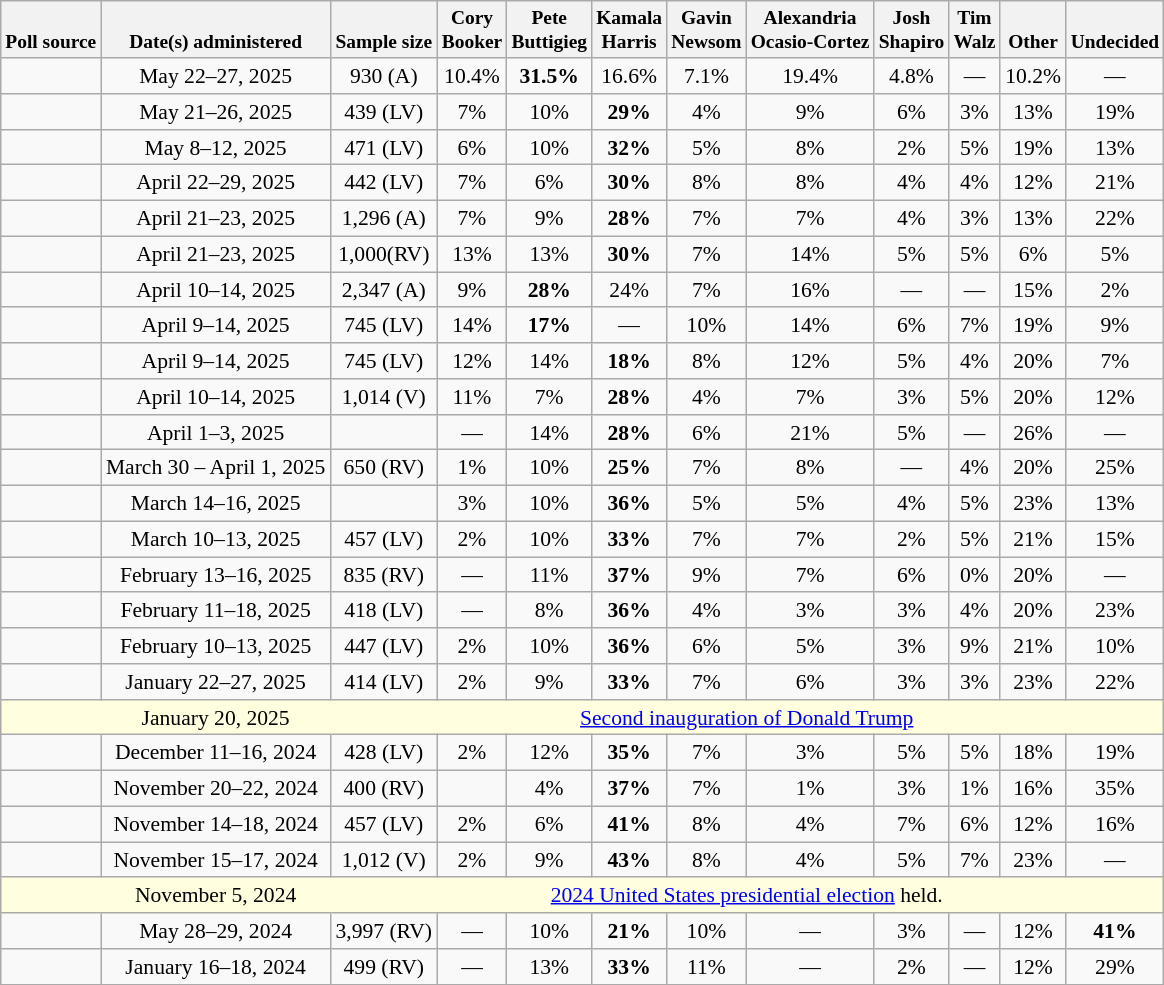<table class="wikitable sortable mw-datatable" style="font-size:90%;text-align:center;">
<tr valign="bottom" style="font-size:90%;">
<th>Poll source</th>
<th>Date(s) administered</th>
<th>Sample size</th>
<th>Cory<br>Booker</th>
<th>Pete<br>Buttigieg</th>
<th>Kamala<br>Harris</th>
<th>Gavin<br>Newsom</th>
<th>Alexandria<br>Ocasio-Cortez</th>
<th>Josh<br>Shapiro</th>
<th>Tim<br>Walz</th>
<th>Other</th>
<th>Undecided</th>
</tr>
<tr>
<td></td>
<td>May 22–27, 2025</td>
<td>930 (A)</td>
<td>10.4%</td>
<td><strong>31.5%</strong></td>
<td>16.6%</td>
<td>7.1%</td>
<td>19.4%</td>
<td>4.8%</td>
<td>—</td>
<td>10.2%</td>
<td>—</td>
</tr>
<tr>
<td></td>
<td>May 21–26, 2025</td>
<td>439 (LV)</td>
<td>7%</td>
<td>10%</td>
<td><strong>29%</strong></td>
<td>4%</td>
<td>9%</td>
<td>6%</td>
<td>3%</td>
<td>13%</td>
<td>19%</td>
</tr>
<tr>
<td></td>
<td>May 8–12, 2025</td>
<td>471 (LV)</td>
<td>6%</td>
<td>10%</td>
<td><strong>32%</strong></td>
<td>5%</td>
<td>8%</td>
<td>2%</td>
<td>5%</td>
<td>19%</td>
<td>13%</td>
</tr>
<tr>
<td></td>
<td>April 22–29, 2025</td>
<td>442 (LV)</td>
<td>7%</td>
<td>6%</td>
<td><strong>30%</strong></td>
<td>8%</td>
<td>8%</td>
<td>4%</td>
<td>4%</td>
<td>12%</td>
<td>21%</td>
</tr>
<tr>
<td></td>
<td>April 21–23, 2025</td>
<td>1,296 (A)</td>
<td>7%</td>
<td>9%</td>
<td><strong>28%</strong></td>
<td>7%</td>
<td>7%</td>
<td>4%</td>
<td>3%</td>
<td>13%</td>
<td>22%</td>
</tr>
<tr>
<td></td>
<td>April 21–23, 2025</td>
<td>1,000(RV)</td>
<td>13%</td>
<td>13%</td>
<td><strong>30%</strong></td>
<td>7%</td>
<td>14%</td>
<td>5%</td>
<td>5%</td>
<td>6%</td>
<td>5%</td>
</tr>
<tr>
<td></td>
<td>April 10–14, 2025</td>
<td>2,347 (A)</td>
<td>9%</td>
<td><strong>28%</strong></td>
<td>24%</td>
<td>7%</td>
<td>16%</td>
<td>—</td>
<td>—</td>
<td>15%</td>
<td>2%</td>
</tr>
<tr>
<td></td>
<td>April 9–14, 2025</td>
<td>745 (LV)</td>
<td>14%</td>
<td><strong>17%</strong></td>
<td>—</td>
<td>10%</td>
<td>14%</td>
<td>6%</td>
<td>7%</td>
<td>19%</td>
<td>9%</td>
</tr>
<tr>
<td></td>
<td>April 9–14, 2025</td>
<td>745 (LV)</td>
<td>12%</td>
<td>14%</td>
<td><strong>18%</strong></td>
<td>8%</td>
<td>12%</td>
<td>5%</td>
<td>4%</td>
<td>20%</td>
<td>7%</td>
</tr>
<tr>
<td></td>
<td>April 10–14, 2025</td>
<td>1,014 (V)</td>
<td>11%</td>
<td>7%</td>
<td><strong>28%</strong></td>
<td>4%</td>
<td>7%</td>
<td>3%</td>
<td>5%</td>
<td>20%</td>
<td>12%</td>
</tr>
<tr>
<td></td>
<td>April 1–3, 2025</td>
<td></td>
<td>—</td>
<td>14%</td>
<td><strong>28%</strong></td>
<td>6%</td>
<td>21%</td>
<td>5%</td>
<td>—</td>
<td>26%</td>
<td>—</td>
</tr>
<tr>
<td></td>
<td>March 30 – April 1, 2025</td>
<td>650 (RV)</td>
<td>1%</td>
<td>10%</td>
<td><strong>25%</strong></td>
<td>7%</td>
<td>8%</td>
<td>—</td>
<td>4%</td>
<td>20%</td>
<td>25%</td>
</tr>
<tr>
<td></td>
<td>March 14–16, 2025</td>
<td></td>
<td>3%</td>
<td>10%</td>
<td><strong>36%</strong></td>
<td>5%</td>
<td>5%</td>
<td>4%</td>
<td>5%</td>
<td>23%</td>
<td>13%</td>
</tr>
<tr>
<td></td>
<td>March 10–13, 2025</td>
<td>457 (LV)</td>
<td>2%</td>
<td>10%</td>
<td><strong>33%</strong></td>
<td>7%</td>
<td>7%</td>
<td>2%</td>
<td>5%</td>
<td>21%</td>
<td>15%</td>
</tr>
<tr>
<td></td>
<td>February 13–16, 2025</td>
<td>835 (RV)</td>
<td>—</td>
<td>11%</td>
<td><strong>37%</strong></td>
<td>9%</td>
<td>7%</td>
<td>6%</td>
<td>0%</td>
<td>20%</td>
<td>—</td>
</tr>
<tr>
<td></td>
<td>February 11–18, 2025</td>
<td>418 (LV)</td>
<td>—</td>
<td>8%</td>
<td><strong>36%</strong></td>
<td>4%</td>
<td>3%</td>
<td>3%</td>
<td>4%</td>
<td>20%</td>
<td>23%</td>
</tr>
<tr>
<td></td>
<td>February 10–13, 2025</td>
<td>447 (LV)</td>
<td>2%</td>
<td>10%</td>
<td><strong>36%</strong></td>
<td>6%</td>
<td>5%</td>
<td>3%</td>
<td>9%</td>
<td>21%</td>
<td>10%</td>
</tr>
<tr>
<td></td>
<td>January 22–27, 2025</td>
<td>414 (LV)</td>
<td>2%</td>
<td>9%</td>
<td><strong>33%</strong></td>
<td>7%</td>
<td>6%</td>
<td>3%</td>
<td>3%</td>
<td>23%</td>
<td>22%</td>
</tr>
<tr style="background:lightyellow;">
<td style="border-right-style:hidden; background:lightyellow;"></td>
<td style="border-right-style:hidden; ">January 20, 2025</td>
<td colspan="13"><a href='#'>Second inauguration of Donald Trump</a></td>
</tr>
<tr>
<td></td>
<td>December 11–16, 2024</td>
<td>428 (LV)</td>
<td>2%</td>
<td>12%</td>
<td><strong>35%</strong></td>
<td>7%</td>
<td>3%</td>
<td>5%</td>
<td>5%</td>
<td>18%</td>
<td>19%</td>
</tr>
<tr>
<td></td>
<td>November 20–22, 2024</td>
<td>400 (RV)</td>
<td></td>
<td>4%</td>
<td><strong>37%</strong></td>
<td>7%</td>
<td>1%</td>
<td>3%</td>
<td>1%</td>
<td>16%</td>
<td>35%</td>
</tr>
<tr>
<td></td>
<td>November 14–18, 2024</td>
<td>457 (LV)</td>
<td>2%</td>
<td>6%</td>
<td><strong>41%</strong></td>
<td>8%</td>
<td>4%</td>
<td>7%</td>
<td>6%</td>
<td>12%</td>
<td>16%</td>
</tr>
<tr>
<td></td>
<td>November 15–17, 2024</td>
<td>1,012 (V)</td>
<td>2%</td>
<td>9%</td>
<td><strong>43%</strong></td>
<td>8%</td>
<td>4%</td>
<td>5%</td>
<td>7%</td>
<td>23%</td>
<td>—</td>
</tr>
<tr style="background:lightyellow;">
<td style="border-right-style:hidden; background:lightyellow;"></td>
<td style="border-right-style:hidden; background:lightyellow;">November 5, 2024</td>
<td colspan="11" style="background:lightyellow;"><a href='#'>2024 United States presidential election</a> held.</td>
</tr>
<tr>
<td></td>
<td>May 28–29, 2024</td>
<td>3,997 (RV)</td>
<td>—</td>
<td>10%</td>
<td><strong>21%</strong></td>
<td>10%</td>
<td>—</td>
<td>3%</td>
<td>—</td>
<td>12%</td>
<td><strong>41%</strong></td>
</tr>
<tr>
<td></td>
<td>January 16–18, 2024</td>
<td>499 (RV)</td>
<td>—</td>
<td>13%</td>
<td><strong>33%</strong></td>
<td>11%</td>
<td>—</td>
<td>2%</td>
<td>—</td>
<td>12%</td>
<td>29%</td>
</tr>
<tr>
</tr>
</table>
